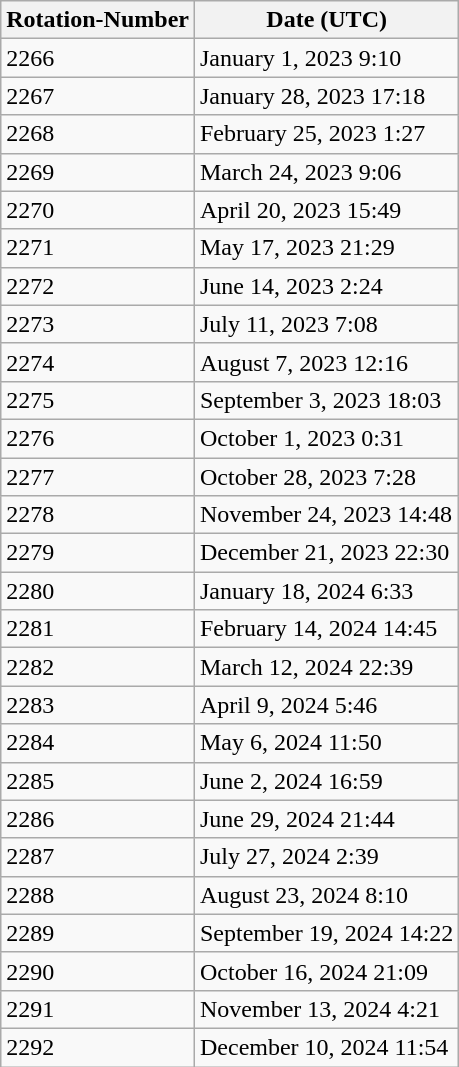<table class="wikitable sortable">
<tr>
<th>Rotation-Number</th>
<th>Date (UTC)</th>
</tr>
<tr>
<td>2266</td>
<td>January 1, 2023 9:10</td>
</tr>
<tr>
<td>2267</td>
<td>January 28, 2023 17:18</td>
</tr>
<tr>
<td>2268</td>
<td>February 25, 2023 1:27</td>
</tr>
<tr>
<td>2269</td>
<td>March 24, 2023 9:06</td>
</tr>
<tr>
<td>2270</td>
<td>April 20, 2023 15:49</td>
</tr>
<tr>
<td>2271</td>
<td>May 17, 2023 21:29</td>
</tr>
<tr>
<td>2272</td>
<td>June 14, 2023 2:24</td>
</tr>
<tr>
<td>2273</td>
<td>July 11, 2023 7:08</td>
</tr>
<tr>
<td>2274</td>
<td>August 7, 2023 12:16</td>
</tr>
<tr>
<td>2275</td>
<td>September 3, 2023 18:03</td>
</tr>
<tr>
<td>2276</td>
<td>October 1, 2023 0:31</td>
</tr>
<tr>
<td>2277</td>
<td>October 28, 2023 7:28</td>
</tr>
<tr>
<td>2278</td>
<td>November 24, 2023 14:48</td>
</tr>
<tr>
<td>2279</td>
<td>December 21, 2023 22:30</td>
</tr>
<tr>
<td>2280</td>
<td>January 18, 2024 6:33</td>
</tr>
<tr>
<td>2281</td>
<td>February 14, 2024 14:45</td>
</tr>
<tr>
<td>2282</td>
<td>March 12, 2024 22:39</td>
</tr>
<tr>
<td>2283</td>
<td>April 9, 2024 5:46</td>
</tr>
<tr>
<td>2284</td>
<td>May 6, 2024 11:50</td>
</tr>
<tr>
<td>2285</td>
<td>June 2, 2024 16:59</td>
</tr>
<tr>
<td>2286</td>
<td>June 29, 2024 21:44</td>
</tr>
<tr>
<td>2287</td>
<td>July 27, 2024 2:39</td>
</tr>
<tr>
<td>2288</td>
<td>August 23, 2024 8:10</td>
</tr>
<tr>
<td>2289</td>
<td>September 19, 2024 14:22</td>
</tr>
<tr>
<td>2290</td>
<td>October 16, 2024 21:09</td>
</tr>
<tr>
<td>2291</td>
<td>November 13, 2024 4:21</td>
</tr>
<tr>
<td>2292</td>
<td>December 10, 2024 11:54</td>
</tr>
</table>
